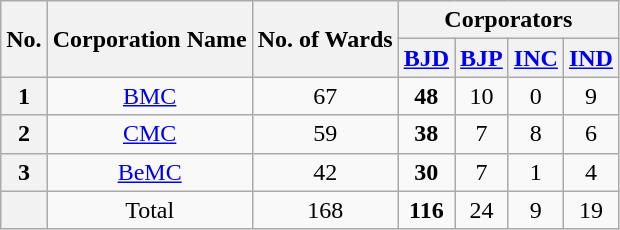<table class="wikitable sortable" style="text-align:center">
<tr>
<th rowspan="2">No.</th>
<th rowspan="2">Corporation Name</th>
<th rowspan="2">No. of Wards</th>
<th colspan="4">Corporators</th>
</tr>
<tr>
<th><a href='#'>BJD</a></th>
<th><a href='#'>BJP</a></th>
<th><a href='#'>INC</a></th>
<th><a href='#'>IND</a></th>
</tr>
<tr>
<th>1</th>
<td><a href='#'>BMC</a></td>
<td>67</td>
<td><strong>48</strong></td>
<td>10</td>
<td>0</td>
<td>9</td>
</tr>
<tr>
<th>2</th>
<td><a href='#'>CMC</a></td>
<td>59</td>
<td><strong>38</strong></td>
<td>7</td>
<td>8</td>
<td>6</td>
</tr>
<tr>
<th>3</th>
<td><a href='#'>BeMC</a></td>
<td>42</td>
<td><strong>30</strong></td>
<td>7</td>
<td>1</td>
<td>4</td>
</tr>
<tr>
<th></th>
<td>Total</td>
<td>168</td>
<td><strong>116</strong></td>
<td>24</td>
<td>9</td>
<td>19</td>
</tr>
</table>
